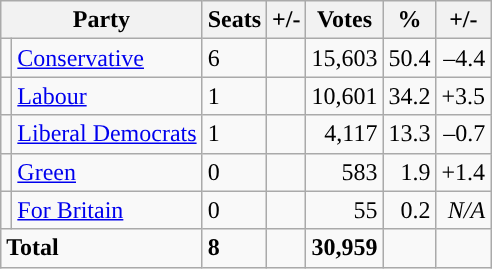<table class="wikitable sortable">
<tr>
<th colspan="2">Party</th>
<th>Seats</th>
<th>+/-</th>
<th>Votes</th>
<th>%</th>
<th>+/-</th>
</tr>
<tr>
<td style="background-color: "></td>
<td><a href='#'>Conservative</a></td>
<td>6</td>
<td></td>
<td style="text-align:right;">15,603</td>
<td style="text-align:right;">50.4</td>
<td style="text-align:right;">–4.4</td>
</tr>
<tr>
<td style="background-color: "></td>
<td><a href='#'>Labour</a></td>
<td>1</td>
<td></td>
<td style="text-align:right;">10,601</td>
<td style="text-align:right;">34.2</td>
<td style="text-align:right;">+3.5</td>
</tr>
<tr>
<td style="background-color: "></td>
<td><a href='#'>Liberal Democrats</a></td>
<td>1</td>
<td></td>
<td style="text-align:right;">4,117</td>
<td style="text-align:right;">13.3</td>
<td style="text-align:right;">–0.7</td>
</tr>
<tr>
<td style="background-color: "></td>
<td><a href='#'>Green</a></td>
<td>0</td>
<td></td>
<td style="text-align:right;">583</td>
<td style="text-align:right;">1.9</td>
<td style="text-align:right;">+1.4</td>
</tr>
<tr>
<td style="background-color: "></td>
<td><a href='#'>For Britain</a></td>
<td>0</td>
<td></td>
<td style="text-align:right;">55</td>
<td style="text-align:right;">0.2</td>
<td style="text-align:right;"><em>N/A</em></td>
</tr>
<tr>
<td colspan="2"><strong>Total</strong></td>
<td><strong>8</strong></td>
<td></td>
<td style="text-align:right;"><strong>30,959</strong></td>
<td style="text-align:right;"></td>
<td style="text-align:right;"></td>
</tr>
</table>
